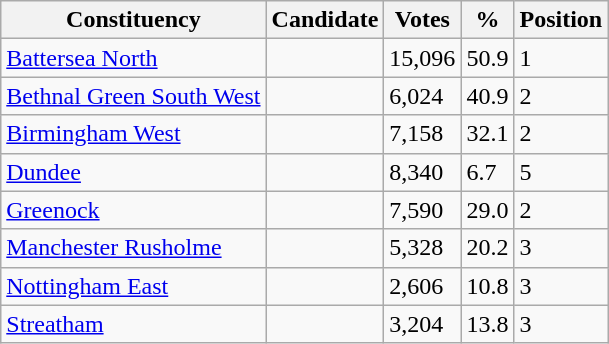<table class="wikitable sortable">
<tr>
<th>Constituency</th>
<th>Candidate</th>
<th>Votes</th>
<th>%</th>
<th>Position</th>
</tr>
<tr>
<td><a href='#'>Battersea North</a></td>
<td></td>
<td>15,096</td>
<td>50.9</td>
<td>1</td>
</tr>
<tr>
<td><a href='#'>Bethnal Green South West</a></td>
<td></td>
<td>6,024</td>
<td>40.9</td>
<td>2</td>
</tr>
<tr>
<td><a href='#'>Birmingham West</a></td>
<td></td>
<td>7,158</td>
<td>32.1</td>
<td>2</td>
</tr>
<tr>
<td><a href='#'>Dundee</a></td>
<td></td>
<td>8,340</td>
<td>6.7</td>
<td>5</td>
</tr>
<tr>
<td><a href='#'>Greenock</a></td>
<td></td>
<td>7,590</td>
<td>29.0</td>
<td>2</td>
</tr>
<tr>
<td><a href='#'>Manchester Rusholme</a></td>
<td></td>
<td>5,328</td>
<td>20.2</td>
<td>3</td>
</tr>
<tr>
<td><a href='#'>Nottingham East</a></td>
<td></td>
<td>2,606</td>
<td>10.8</td>
<td>3</td>
</tr>
<tr>
<td><a href='#'>Streatham</a></td>
<td></td>
<td>3,204</td>
<td>13.8</td>
<td>3</td>
</tr>
</table>
